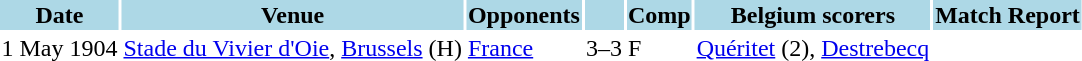<table>
<tr>
<th style="background: lightblue;">Date</th>
<th style="background: lightblue;">Venue</th>
<th style="background: lightblue;">Opponents</th>
<th style="background: lightblue;" align=center></th>
<th style="background: lightblue;" align=center>Comp</th>
<th style="background: lightblue;">Belgium scorers</th>
<th style="background: lightblue;">Match Report</th>
</tr>
<tr>
<td>1 May 1904</td>
<td><a href='#'>Stade du Vivier d'Oie</a>, <a href='#'>Brussels</a> (H)</td>
<td><a href='#'>France</a></td>
<td>3–3</td>
<td>F</td>
<td><a href='#'>Quéritet</a> (2), <a href='#'>Destrebecq</a></td>
<td></td>
</tr>
</table>
